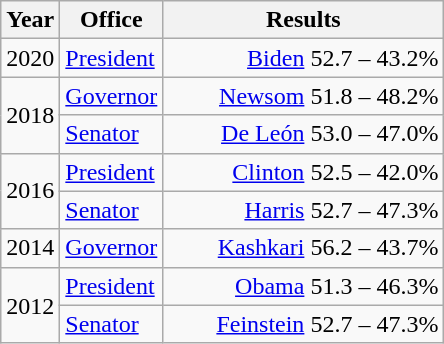<table class=wikitable>
<tr>
<th width="30">Year</th>
<th width="60">Office</th>
<th width="180">Results</th>
</tr>
<tr>
<td>2020</td>
<td><a href='#'>President</a></td>
<td align="right" ><a href='#'>Biden</a> 52.7 – 43.2%</td>
</tr>
<tr>
<td rowspan="2">2018</td>
<td><a href='#'>Governor</a></td>
<td align="right" ><a href='#'>Newsom</a> 51.8 – 48.2%</td>
</tr>
<tr>
<td><a href='#'>Senator</a></td>
<td align="right" ><a href='#'>De León</a> 53.0 – 47.0%</td>
</tr>
<tr>
<td rowspan="2">2016</td>
<td><a href='#'>President</a></td>
<td align="right" ><a href='#'>Clinton</a> 52.5 – 42.0%</td>
</tr>
<tr>
<td><a href='#'>Senator</a></td>
<td align="right" ><a href='#'>Harris</a> 52.7 – 47.3%</td>
</tr>
<tr>
<td>2014</td>
<td><a href='#'>Governor</a></td>
<td align="right" ><a href='#'>Kashkari</a> 56.2 – 43.7%</td>
</tr>
<tr>
<td rowspan="2">2012</td>
<td><a href='#'>President</a></td>
<td align="right" ><a href='#'>Obama</a> 51.3 – 46.3%</td>
</tr>
<tr>
<td><a href='#'>Senator</a></td>
<td align="right" ><a href='#'>Feinstein</a> 52.7 – 47.3%</td>
</tr>
</table>
